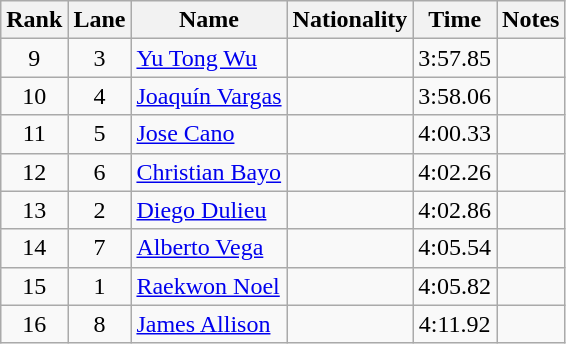<table class="wikitable sortable" style="text-align:center">
<tr>
<th>Rank</th>
<th>Lane</th>
<th>Name</th>
<th>Nationality</th>
<th>Time</th>
<th>Notes</th>
</tr>
<tr>
<td>9</td>
<td>3</td>
<td align="left"><a href='#'>Yu Tong Wu</a></td>
<td align="left"></td>
<td>3:57.85</td>
<td></td>
</tr>
<tr>
<td>10</td>
<td>4</td>
<td align="left"><a href='#'>Joaquín Vargas</a></td>
<td align="left"></td>
<td>3:58.06</td>
<td></td>
</tr>
<tr>
<td>11</td>
<td>5</td>
<td align="left"><a href='#'>Jose Cano</a></td>
<td align="left"></td>
<td>4:00.33</td>
<td></td>
</tr>
<tr>
<td>12</td>
<td>6</td>
<td align="left"><a href='#'>Christian Bayo</a></td>
<td align="left"></td>
<td>4:02.26</td>
<td></td>
</tr>
<tr>
<td>13</td>
<td>2</td>
<td align="left"><a href='#'>Diego Dulieu</a></td>
<td align="left"></td>
<td>4:02.86</td>
<td></td>
</tr>
<tr>
<td>14</td>
<td>7</td>
<td align="left"><a href='#'>Alberto Vega</a></td>
<td align="left"></td>
<td>4:05.54</td>
<td></td>
</tr>
<tr>
<td>15</td>
<td>1</td>
<td align="left"><a href='#'>Raekwon Noel</a></td>
<td align="left"></td>
<td>4:05.82</td>
<td></td>
</tr>
<tr>
<td>16</td>
<td>8</td>
<td align="left"><a href='#'>James Allison</a></td>
<td align="left"></td>
<td>4:11.92</td>
<td></td>
</tr>
</table>
